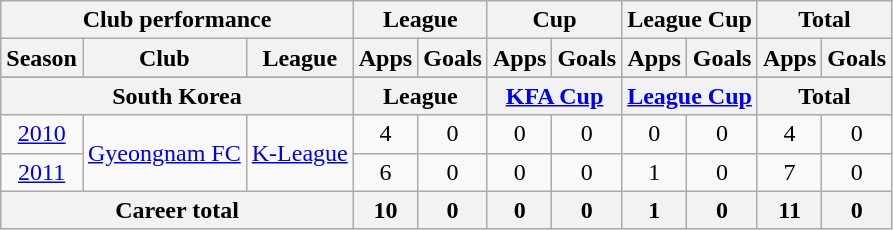<table class="wikitable" style="text-align:center">
<tr>
<th colspan=3>Club performance</th>
<th colspan=2>League</th>
<th colspan=2>Cup</th>
<th colspan=2>League Cup</th>
<th colspan=2>Total</th>
</tr>
<tr>
<th>Season</th>
<th>Club</th>
<th>League</th>
<th>Apps</th>
<th>Goals</th>
<th>Apps</th>
<th>Goals</th>
<th>Apps</th>
<th>Goals</th>
<th>Apps</th>
<th>Goals</th>
</tr>
<tr>
</tr>
<tr>
<th colspan=3>South Korea</th>
<th colspan=2>League</th>
<th colspan=2><a href='#'>KFA Cup</a></th>
<th colspan=2><a href='#'>League Cup</a></th>
<th colspan=2>Total</th>
</tr>
<tr>
<td><a href='#'>2010</a></td>
<td rowspan="2"><a href='#'>Gyeongnam FC</a></td>
<td rowspan="2"><a href='#'>K-League</a></td>
<td>4</td>
<td>0</td>
<td>0</td>
<td>0</td>
<td>0</td>
<td>0</td>
<td>4</td>
<td>0</td>
</tr>
<tr>
<td><a href='#'>2011</a></td>
<td>6</td>
<td>0</td>
<td>0</td>
<td>0</td>
<td>1</td>
<td>0</td>
<td>7</td>
<td>0</td>
</tr>
<tr>
<th colspan=3>Career total</th>
<th>10</th>
<th>0</th>
<th>0</th>
<th>0</th>
<th>1</th>
<th>0</th>
<th>11</th>
<th>0</th>
</tr>
</table>
